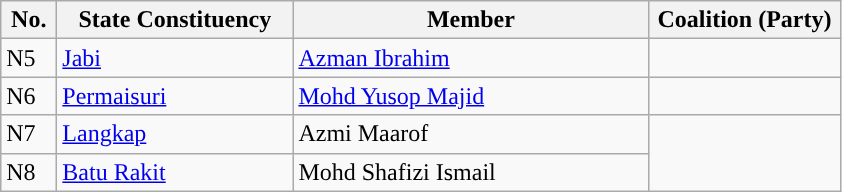<table class="wikitable">
<tr>
<th width="30">No.</th>
<th width="150">State Constituency</th>
<th width="230">Member</th>
<th width="120">Coalition (Party)</th>
</tr>
<tr>
<td>N5</td>
<td><a href='#'>Jabi</a></td>
<td><a href='#'>Azman Ibrahim</a></td>
<td></td>
</tr>
<tr>
<td>N6</td>
<td><a href='#'>Permaisuri</a></td>
<td><a href='#'>Mohd Yusop Majid</a></td>
<td></td>
</tr>
<tr>
<td>N7</td>
<td><a href='#'>Langkap</a></td>
<td>Azmi Maarof</td>
<td rowspan=2></td>
</tr>
<tr>
<td>N8</td>
<td><a href='#'>Batu Rakit</a></td>
<td>Mohd Shafizi Ismail</td>
</tr>
</table>
